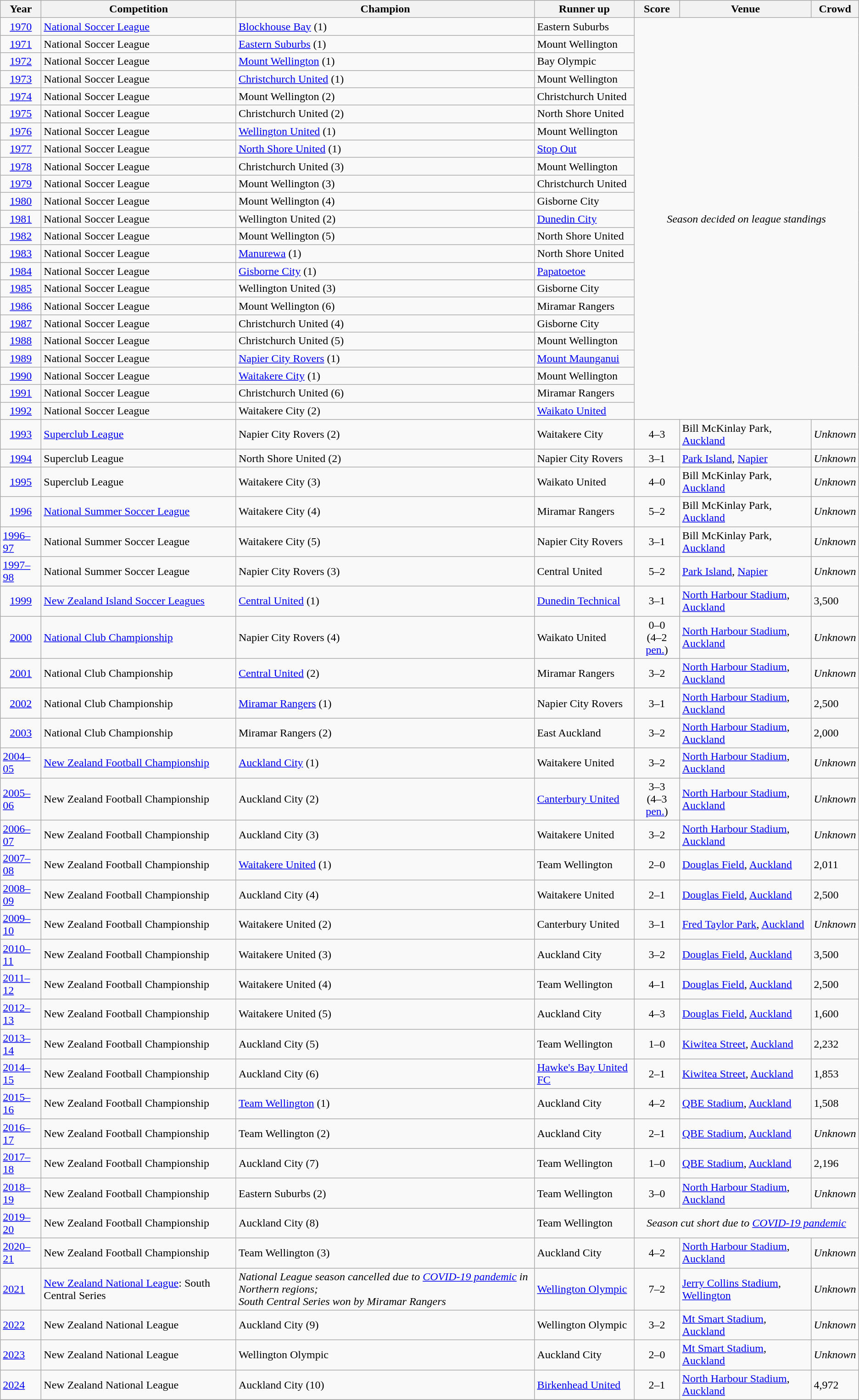<table class="wikitable sortable" style="text-align: left;">
<tr>
<th scope="col">Year</th>
<th scope="col">Competition</th>
<th scope="col">Champion </th>
<th scope="col">Runner up</th>
<th scope="col" class="unsortable">Score</th>
<th scope="col" class="unsortable">Venue</th>
<th scope="col" class="unsortable">Crowd</th>
</tr>
<tr>
<td style="text-align:center"><a href='#'>1970</a></td>
<td><a href='#'>National Soccer League</a></td>
<td><a href='#'>Blockhouse Bay</a> (1)</td>
<td>Eastern Suburbs</td>
<td style="text-align:center" !! rowspan="23" colspan="3"><em>Season decided on league standings</em></td>
</tr>
<tr>
<td style="text-align:center"><a href='#'>1971</a></td>
<td>National Soccer League</td>
<td><a href='#'>Eastern Suburbs</a> (1)</td>
<td>Mount Wellington</td>
</tr>
<tr>
<td style="text-align:center"><a href='#'>1972</a></td>
<td>National Soccer League</td>
<td><a href='#'>Mount Wellington</a> (1)</td>
<td>Bay Olympic</td>
</tr>
<tr>
<td style="text-align:center"><a href='#'>1973</a></td>
<td>National Soccer League</td>
<td><a href='#'>Christchurch United</a> (1)</td>
<td>Mount Wellington</td>
</tr>
<tr>
<td style="text-align:center"><a href='#'>1974</a></td>
<td>National Soccer League</td>
<td>Mount Wellington (2)</td>
<td>Christchurch United</td>
</tr>
<tr>
<td style="text-align:center"><a href='#'>1975</a></td>
<td>National Soccer League</td>
<td>Christchurch United (2)</td>
<td>North Shore United</td>
</tr>
<tr>
<td style="text-align:center"><a href='#'>1976</a></td>
<td>National Soccer League</td>
<td><a href='#'>Wellington United</a> (1)</td>
<td>Mount Wellington</td>
</tr>
<tr>
<td style="text-align:center"><a href='#'>1977</a></td>
<td>National Soccer League</td>
<td><a href='#'>North Shore United</a> (1)</td>
<td><a href='#'>Stop Out</a></td>
</tr>
<tr>
<td style="text-align:center"><a href='#'>1978</a></td>
<td>National Soccer League</td>
<td>Christchurch United (3)</td>
<td>Mount Wellington</td>
</tr>
<tr>
<td style="text-align:center"><a href='#'>1979</a></td>
<td>National Soccer League</td>
<td>Mount Wellington (3)</td>
<td>Christchurch United</td>
</tr>
<tr>
<td style="text-align:center"><a href='#'>1980</a></td>
<td>National Soccer League</td>
<td>Mount Wellington (4)</td>
<td>Gisborne City</td>
</tr>
<tr>
<td style="text-align:center"><a href='#'>1981</a></td>
<td>National Soccer League</td>
<td>Wellington United (2)</td>
<td><a href='#'>Dunedin City</a></td>
</tr>
<tr>
<td style="text-align:center"><a href='#'>1982</a></td>
<td>National Soccer League</td>
<td>Mount Wellington (5)</td>
<td>North Shore United</td>
</tr>
<tr>
<td style="text-align:center"><a href='#'>1983</a></td>
<td>National Soccer League</td>
<td><a href='#'>Manurewa</a> (1)</td>
<td>North Shore United</td>
</tr>
<tr>
<td style="text-align:center"><a href='#'>1984</a></td>
<td>National Soccer League</td>
<td><a href='#'>Gisborne City</a> (1)</td>
<td><a href='#'>Papatoetoe</a></td>
</tr>
<tr>
<td style="text-align:center"><a href='#'>1985</a></td>
<td>National Soccer League</td>
<td>Wellington United (3)</td>
<td>Gisborne City</td>
</tr>
<tr>
<td style="text-align:center"><a href='#'>1986</a></td>
<td>National Soccer League</td>
<td>Mount Wellington (6)</td>
<td>Miramar Rangers</td>
</tr>
<tr>
<td style="text-align:center"><a href='#'>1987</a></td>
<td>National Soccer League</td>
<td>Christchurch United (4)</td>
<td>Gisborne City</td>
</tr>
<tr>
<td style="text-align:center"><a href='#'>1988</a></td>
<td>National Soccer League</td>
<td>Christchurch United (5)</td>
<td>Mount Wellington</td>
</tr>
<tr>
<td style="text-align:center"><a href='#'>1989</a></td>
<td>National Soccer League</td>
<td><a href='#'>Napier City Rovers</a> (1)</td>
<td><a href='#'>Mount Maunganui</a></td>
</tr>
<tr>
<td style="text-align:center"><a href='#'>1990</a></td>
<td>National Soccer League</td>
<td><a href='#'>Waitakere City</a> (1)</td>
<td>Mount Wellington</td>
</tr>
<tr>
<td style="text-align:center"><a href='#'>1991</a></td>
<td>National Soccer League</td>
<td>Christchurch United (6)</td>
<td>Miramar Rangers</td>
</tr>
<tr>
<td style="text-align:center"><a href='#'>1992</a></td>
<td>National Soccer League</td>
<td>Waitakere City (2)</td>
<td><a href='#'>Waikato United</a></td>
</tr>
<tr>
<td style="text-align:center"><a href='#'>1993</a></td>
<td><a href='#'>Superclub League</a></td>
<td>Napier City Rovers (2)</td>
<td>Waitakere City</td>
<td style="text-align:center">4–3<br></td>
<td>Bill McKinlay Park, <a href='#'>Auckland</a></td>
<td><em>Unknown</em></td>
</tr>
<tr>
<td style="text-align:center"><a href='#'>1994</a></td>
<td>Superclub League</td>
<td>North Shore United (2)</td>
<td>Napier City Rovers</td>
<td style="text-align:center">3–1</td>
<td><a href='#'>Park Island</a>, <a href='#'>Napier</a></td>
<td><em>Unknown</em></td>
</tr>
<tr>
<td style="text-align:center"><a href='#'>1995</a></td>
<td>Superclub League</td>
<td>Waitakere City (3)</td>
<td>Waikato United</td>
<td style="text-align:center">4–0</td>
<td>Bill McKinlay Park, <a href='#'>Auckland</a></td>
<td><em>Unknown</em></td>
</tr>
<tr>
<td style="text-align:center"><a href='#'>1996</a></td>
<td><a href='#'>National Summer Soccer League</a></td>
<td>Waitakere City (4)</td>
<td>Miramar Rangers</td>
<td style="text-align:center">5–2</td>
<td>Bill McKinlay Park, <a href='#'>Auckland</a></td>
<td><em>Unknown</em></td>
</tr>
<tr>
<td><a href='#'>1996–97</a></td>
<td>National Summer Soccer League</td>
<td>Waitakere City (5)</td>
<td>Napier City Rovers</td>
<td style="text-align:center">3–1</td>
<td>Bill McKinlay Park, <a href='#'>Auckland</a></td>
<td><em>Unknown</em></td>
</tr>
<tr>
<td><a href='#'>1997–98</a></td>
<td>National Summer Soccer League</td>
<td>Napier City Rovers (3)</td>
<td>Central United</td>
<td style="text-align:center">5–2</td>
<td><a href='#'>Park Island</a>, <a href='#'>Napier</a></td>
<td><em>Unknown</em></td>
</tr>
<tr>
<td style="text-align:center"><a href='#'>1999</a></td>
<td><a href='#'>New Zealand Island Soccer Leagues</a></td>
<td><a href='#'>Central United</a> (1)</td>
<td><a href='#'>Dunedin Technical</a></td>
<td style="text-align:center">3–1</td>
<td><a href='#'>North Harbour Stadium</a>, <a href='#'>Auckland</a></td>
<td>3,500</td>
</tr>
<tr>
<td style="text-align:center"><a href='#'>2000</a></td>
<td><a href='#'>National Club Championship</a></td>
<td>Napier City Rovers (4)</td>
<td>Waikato United</td>
<td style="text-align:center">0–0<br>(4–2 <a href='#'>pen.</a>)</td>
<td><a href='#'>North Harbour Stadium</a>, <a href='#'>Auckland</a></td>
<td><em>Unknown</em></td>
</tr>
<tr>
<td style="text-align:center"><a href='#'>2001</a></td>
<td>National Club Championship</td>
<td><a href='#'>Central United</a> (2)</td>
<td>Miramar Rangers</td>
<td style="text-align:center">3–2</td>
<td><a href='#'>North Harbour Stadium</a>, <a href='#'>Auckland</a></td>
<td><em>Unknown</em></td>
</tr>
<tr>
<td style="text-align:center"><a href='#'>2002</a></td>
<td>National Club Championship</td>
<td><a href='#'>Miramar Rangers</a> (1)</td>
<td>Napier City Rovers</td>
<td style="text-align:center">3–1</td>
<td><a href='#'>North Harbour Stadium</a>, <a href='#'>Auckland</a></td>
<td>2,500</td>
</tr>
<tr>
<td style="text-align:center"><a href='#'>2003</a></td>
<td>National Club Championship</td>
<td>Miramar Rangers (2)</td>
<td>East Auckland</td>
<td style="text-align:center">3–2</td>
<td><a href='#'>North Harbour Stadium</a>, <a href='#'>Auckland</a></td>
<td>2,000</td>
</tr>
<tr>
<td><a href='#'>2004–05</a></td>
<td><a href='#'>New Zealand Football Championship</a></td>
<td><a href='#'>Auckland City</a> (1)</td>
<td>Waitakere United</td>
<td style="text-align:center">3–2</td>
<td><a href='#'>North Harbour Stadium</a>, <a href='#'>Auckland</a></td>
<td><em>Unknown</em></td>
</tr>
<tr>
<td><a href='#'>2005–06</a></td>
<td>New Zealand Football Championship</td>
<td>Auckland City (2)</td>
<td><a href='#'>Canterbury United</a></td>
<td style="text-align:center">3–3<br>(4–3 <a href='#'>pen.</a>)</td>
<td><a href='#'>North Harbour Stadium</a>, <a href='#'>Auckland</a></td>
<td><em>Unknown</em></td>
</tr>
<tr>
<td><a href='#'>2006–07</a></td>
<td>New Zealand Football Championship</td>
<td>Auckland City (3)</td>
<td>Waitakere United</td>
<td style="text-align:center">3–2</td>
<td><a href='#'>North Harbour Stadium</a>, <a href='#'>Auckland</a></td>
<td><em>Unknown</em></td>
</tr>
<tr>
<td><a href='#'>2007–08</a></td>
<td>New Zealand Football Championship</td>
<td><a href='#'>Waitakere United</a> (1)</td>
<td>Team Wellington</td>
<td style="text-align:center">2–0</td>
<td><a href='#'>Douglas Field</a>, <a href='#'>Auckland</a></td>
<td>2,011</td>
</tr>
<tr>
<td><a href='#'>2008–09</a></td>
<td>New Zealand Football Championship</td>
<td>Auckland City (4)</td>
<td>Waitakere United</td>
<td style="text-align:center">2–1</td>
<td><a href='#'>Douglas Field</a>, <a href='#'>Auckland</a></td>
<td>2,500</td>
</tr>
<tr>
<td><a href='#'>2009–10</a></td>
<td>New Zealand Football Championship</td>
<td>Waitakere United (2)</td>
<td>Canterbury United</td>
<td style="text-align:center">3–1</td>
<td><a href='#'>Fred Taylor Park</a>, <a href='#'>Auckland</a></td>
<td><em>Unknown</em></td>
</tr>
<tr>
<td><a href='#'>2010–11</a></td>
<td>New Zealand Football Championship</td>
<td>Waitakere United (3)</td>
<td>Auckland City</td>
<td style="text-align:center">3–2</td>
<td><a href='#'>Douglas Field</a>, <a href='#'>Auckland</a></td>
<td>3,500</td>
</tr>
<tr>
<td><a href='#'>2011–12</a></td>
<td>New Zealand Football Championship</td>
<td>Waitakere United (4)</td>
<td>Team Wellington</td>
<td style="text-align:center">4–1</td>
<td><a href='#'>Douglas Field</a>, <a href='#'>Auckland</a></td>
<td>2,500</td>
</tr>
<tr>
<td><a href='#'>2012–13</a></td>
<td>New Zealand Football Championship</td>
<td>Waitakere United (5)</td>
<td>Auckland City</td>
<td style="text-align:center">4–3<br></td>
<td><a href='#'>Douglas Field</a>, <a href='#'>Auckland</a></td>
<td>1,600</td>
</tr>
<tr>
<td><a href='#'>2013–14</a></td>
<td>New Zealand Football Championship</td>
<td>Auckland City (5)</td>
<td>Team Wellington</td>
<td style="text-align:center">1–0</td>
<td><a href='#'>Kiwitea Street</a>, <a href='#'>Auckland</a></td>
<td>2,232</td>
</tr>
<tr>
<td><a href='#'>2014–15</a></td>
<td>New Zealand Football Championship</td>
<td>Auckland City (6)</td>
<td><a href='#'>Hawke's Bay United FC</a></td>
<td style="text-align:center">2–1</td>
<td><a href='#'>Kiwitea Street</a>, <a href='#'>Auckland</a></td>
<td>1,853</td>
</tr>
<tr>
<td><a href='#'>2015–16</a></td>
<td>New Zealand Football Championship</td>
<td><a href='#'>Team Wellington</a> (1)</td>
<td>Auckland City</td>
<td style="text-align:center">4–2<br></td>
<td><a href='#'>QBE Stadium</a>, <a href='#'>Auckland</a></td>
<td>1,508</td>
</tr>
<tr>
<td><a href='#'>2016–17</a></td>
<td>New Zealand Football Championship</td>
<td>Team Wellington (2)</td>
<td>Auckland City</td>
<td style="text-align:center">2–1</td>
<td><a href='#'>QBE Stadium</a>, <a href='#'>Auckland</a></td>
<td><em>Unknown</em></td>
</tr>
<tr>
<td><a href='#'>2017–18</a></td>
<td>New Zealand Football Championship</td>
<td>Auckland City (7)</td>
<td>Team Wellington</td>
<td style="text-align:center">1–0</td>
<td><a href='#'>QBE Stadium</a>, <a href='#'>Auckland</a></td>
<td>2,196</td>
</tr>
<tr>
<td><a href='#'>2018–19</a></td>
<td>New Zealand Football Championship</td>
<td>Eastern Suburbs (2)</td>
<td>Team Wellington</td>
<td style="text-align:center">3–0</td>
<td><a href='#'>North Harbour Stadium</a>, <a href='#'>Auckland</a></td>
<td><em>Unknown</em></td>
</tr>
<tr>
<td><a href='#'>2019–20</a></td>
<td>New Zealand Football Championship</td>
<td>Auckland City (8)</td>
<td>Team Wellington</td>
<td style="text-align:center" !! rowspan="1" colspan="3"><em>Season cut short due to <a href='#'>COVID-19 pandemic</a></em></td>
</tr>
<tr>
<td><a href='#'>2020–21</a></td>
<td>New Zealand Football Championship</td>
<td>Team Wellington (3)</td>
<td>Auckland City</td>
<td style="text-align:center">4–2</td>
<td><a href='#'>North Harbour Stadium</a>, <a href='#'>Auckland</a></td>
<td><em>Unknown</em></td>
</tr>
<tr>
<td><a href='#'>2021</a></td>
<td><a href='#'>New Zealand National League</a>: South Central Series</td>
<td><em>National League season cancelled due to <a href='#'>COVID-19 pandemic</a> in Northern regions; <br> South Central Series won by Miramar Rangers</em></td>
<td><a href='#'>Wellington Olympic</a></td>
<td style="text-align:center">7–2</td>
<td><a href='#'>Jerry Collins Stadium</a>, <a href='#'>Wellington</a></td>
<td><em>Unknown</em></td>
</tr>
<tr>
<td><a href='#'>2022</a></td>
<td>New Zealand National League</td>
<td>Auckland City (9)</td>
<td>Wellington Olympic</td>
<td style="text-align:center">3–2</td>
<td><a href='#'>Mt Smart Stadium</a>, <a href='#'>Auckland</a></td>
<td><em>Unknown</em></td>
</tr>
<tr>
<td><a href='#'>2023</a></td>
<td>New Zealand National League</td>
<td>Wellington Olympic</td>
<td>Auckland City</td>
<td style="text-align:center">2–0</td>
<td><a href='#'>Mt Smart Stadium</a>, <a href='#'>Auckland</a></td>
<td><em>Unknown</em></td>
</tr>
<tr>
<td><a href='#'>2024</a></td>
<td>New Zealand National League</td>
<td>Auckland City (10)</td>
<td><a href='#'>Birkenhead United</a></td>
<td style="text-align:center">2–1 </td>
<td><a href='#'>North Harbour Stadium</a>, <a href='#'>Auckland</a></td>
<td>4,972</td>
</tr>
<tr>
</tr>
</table>
